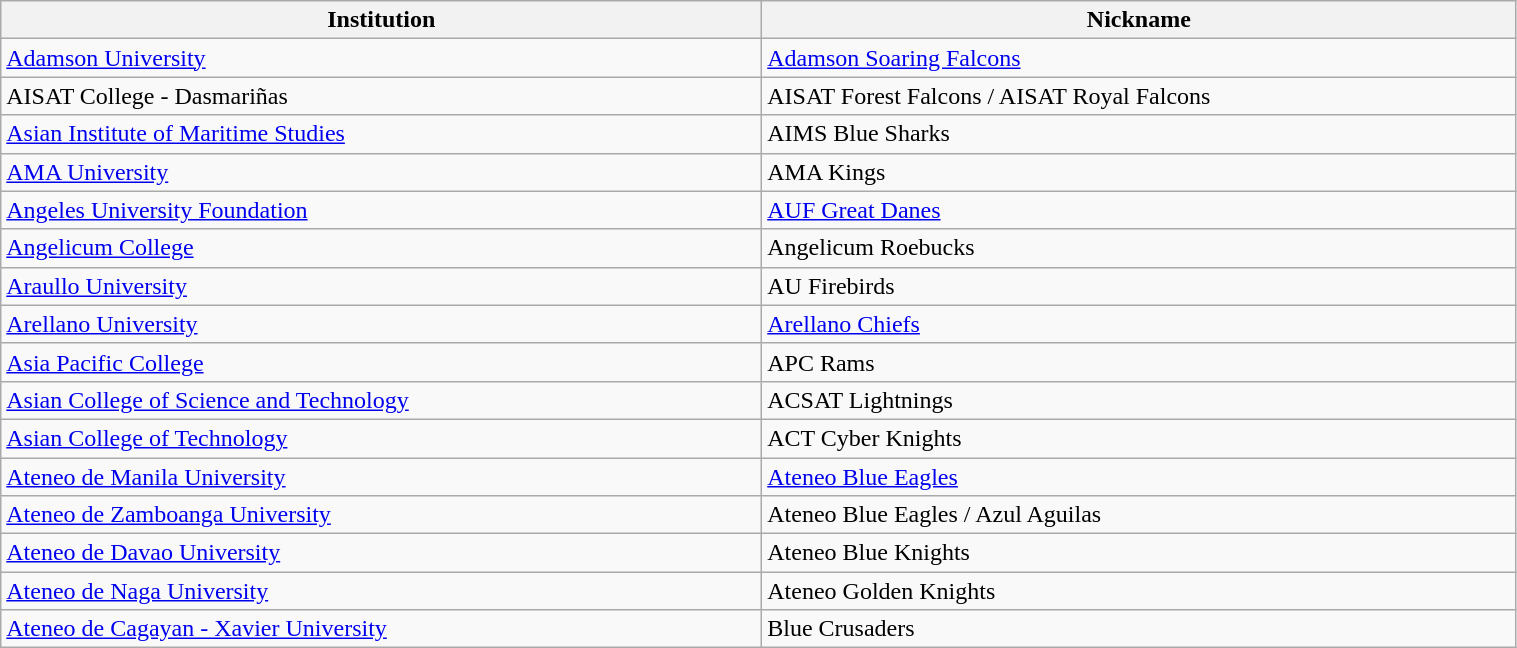<table class="wikitable" style="width: 80%">
<tr>
<th width=5%>Institution</th>
<th width=5%>Nickname</th>
</tr>
<tr>
<td><a href='#'>Adamson University</a></td>
<td><a href='#'>Adamson Soaring Falcons</a></td>
</tr>
<tr>
<td>AISAT College - Dasmariñas</td>
<td>AISAT Forest Falcons / AISAT Royal Falcons</td>
</tr>
<tr>
<td><a href='#'>Asian Institute of Maritime Studies</a></td>
<td>AIMS Blue Sharks</td>
</tr>
<tr>
<td><a href='#'>AMA University</a></td>
<td>AMA Kings</td>
</tr>
<tr>
<td><a href='#'>Angeles University Foundation</a></td>
<td><a href='#'>AUF Great Danes</a></td>
</tr>
<tr>
<td><a href='#'>Angelicum College</a></td>
<td>Angelicum Roebucks</td>
</tr>
<tr>
<td><a href='#'>Araullo University</a></td>
<td>AU Firebirds</td>
</tr>
<tr>
<td><a href='#'>Arellano University</a></td>
<td><a href='#'>Arellano Chiefs</a></td>
</tr>
<tr>
<td><a href='#'>Asia Pacific College</a></td>
<td>APC Rams</td>
</tr>
<tr>
<td><a href='#'>Asian College of Science and Technology</a></td>
<td>ACSAT Lightnings</td>
</tr>
<tr>
<td><a href='#'>Asian College of Technology</a></td>
<td>ACT Cyber Knights</td>
</tr>
<tr>
<td><a href='#'>Ateneo de Manila University</a></td>
<td><a href='#'>Ateneo Blue Eagles</a></td>
</tr>
<tr>
<td><a href='#'>Ateneo de Zamboanga University</a></td>
<td>Ateneo Blue Eagles / Azul Aguilas</td>
</tr>
<tr>
<td><a href='#'>Ateneo de Davao University</a></td>
<td>Ateneo Blue Knights</td>
</tr>
<tr>
<td><a href='#'>Ateneo de Naga University</a></td>
<td>Ateneo Golden Knights</td>
</tr>
<tr>
<td><a href='#'> Ateneo de Cagayan - Xavier University</a></td>
<td>Blue Crusaders</td>
</tr>
</table>
